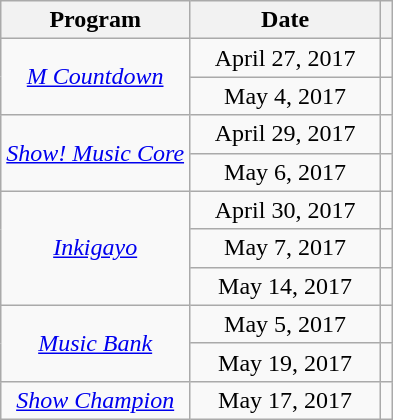<table class="wikitable sortable" style="text-align:center">
<tr>
<th>Program</th>
<th style="width:120px;">Date</th>
<th class="unsortable"></th>
</tr>
<tr>
<td rowspan="2"><em><a href='#'>M Countdown</a></em></td>
<td>April 27, 2017</td>
<td></td>
</tr>
<tr>
<td>May 4, 2017</td>
<td></td>
</tr>
<tr>
<td rowspan="2"><em><a href='#'>Show! Music Core</a></em></td>
<td>April 29, 2017</td>
<td></td>
</tr>
<tr>
<td>May 6, 2017</td>
<td></td>
</tr>
<tr>
<td rowspan="3"><em><a href='#'>Inkigayo</a></em></td>
<td>April 30, 2017</td>
<td></td>
</tr>
<tr>
<td>May 7, 2017</td>
<td></td>
</tr>
<tr>
<td>May 14, 2017</td>
<td></td>
</tr>
<tr>
<td rowspan="2"><em><a href='#'>Music Bank</a></em></td>
<td>May 5, 2017</td>
<td></td>
</tr>
<tr>
<td>May 19, 2017</td>
<td></td>
</tr>
<tr>
<td><em><a href='#'>Show Champion</a></em></td>
<td>May 17, 2017</td>
<td></td>
</tr>
</table>
